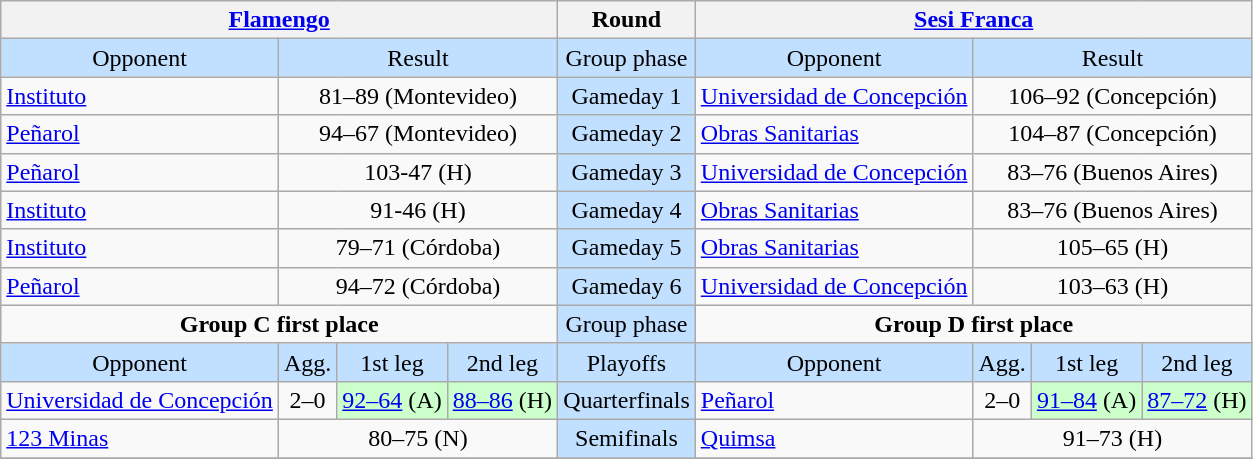<table class="wikitable" style="text-align:center">
<tr>
<th colspan="4"> <a href='#'>Flamengo</a></th>
<th>Round</th>
<th colspan="4"> <a href='#'>Sesi Franca</a></th>
</tr>
<tr style="background:#C1E0FF">
<td>Opponent</td>
<td colspan="3">Result</td>
<td>Group phase</td>
<td>Opponent</td>
<td colspan="3">Result</td>
</tr>
<tr>
<td style="text-align:left"> <a href='#'>Instituto</a></td>
<td colspan=3>81–89 (Montevideo)</td>
<td style="background:#C1E0FF">Gameday 1</td>
<td style="text-align:left"> <a href='#'>Universidad de Concepción</a></td>
<td colspan=3>106–92 (Concepción)</td>
</tr>
<tr>
<td style="text-align:left"> <a href='#'>Peñarol</a></td>
<td colspan=3>94–67 (Montevideo)</td>
<td style="background:#C1E0FF">Gameday 2</td>
<td style="text-align:left"> <a href='#'>Obras Sanitarias</a></td>
<td colspan=3>104–87 (Concepción)</td>
</tr>
<tr>
<td style="text-align:left"> <a href='#'>Peñarol</a></td>
<td colspan=3>103-47 (H)</td>
<td style="background:#C1E0FF">Gameday 3</td>
<td style="text-align:left"> <a href='#'>Universidad de Concepción</a></td>
<td colspan=3>83–76 (Buenos Aires)</td>
</tr>
<tr>
<td style="text-align:left"> <a href='#'>Instituto</a></td>
<td colspan=3>91-46 (H)</td>
<td style="background:#C1E0FF">Gameday 4</td>
<td style="text-align:left"> <a href='#'>Obras Sanitarias</a></td>
<td colspan=3>83–76 (Buenos Aires)</td>
</tr>
<tr>
<td style="text-align:left"> <a href='#'>Instituto</a></td>
<td colspan=3>79–71 (Córdoba)</td>
<td style="background:#C1E0FF">Gameday 5</td>
<td style="text-align:left"> <a href='#'>Obras Sanitarias</a></td>
<td colspan=3>105–65 (H)</td>
</tr>
<tr>
<td style="text-align:left"> <a href='#'>Peñarol</a></td>
<td colspan=3>94–72 (Córdoba)</td>
<td style="background:#C1E0FF">Gameday 6</td>
<td style="text-align:left"> <a href='#'>Universidad de Concepción</a></td>
<td colspan=3>103–63 (H)</td>
</tr>
<tr>
<td colspan="4" style="vertical-align:top"><strong>Group C first place</strong><br></td>
<td style="background:#C1E0FF">Group phase</td>
<td colspan="4" style="vertical-align:top"><strong>Group D first place</strong><br></td>
</tr>
<tr style="background:#c1e0ff">
<td>Opponent</td>
<td>Agg.</td>
<td>1st leg</td>
<td>2nd leg</td>
<td>Playoffs</td>
<td>Opponent</td>
<td>Agg.</td>
<td>1st leg</td>
<td>2nd leg</td>
</tr>
<tr>
<td align=left> <a href='#'>Universidad de Concepción</a></td>
<td>2–0</td>
<td bgcolor=#cfc><a href='#'>92–64</a> (A)</td>
<td bgcolor=#cfc><a href='#'>88–86</a> (H)</td>
<td bgcolor=c1e0ff>Quarterfinals</td>
<td align=left> <a href='#'>Peñarol</a></td>
<td>2–0</td>
<td bgcolor=#cfc><a href='#'>91–84</a> (A)</td>
<td bgcolor=#cfc><a href='#'>87–72</a> (H)</td>
</tr>
<tr>
<td style="text-align:left"> <a href='#'>123 Minas</a></td>
<td colspan=3>80–75 (N)</td>
<td style="background:#C1E0FF">Semifinals</td>
<td style="text-align:left"> <a href='#'>Quimsa</a></td>
<td colspan=3>91–73 (H)</td>
</tr>
<tr>
</tr>
</table>
